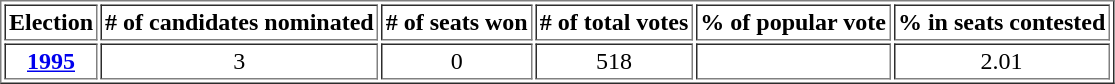<table border="1" cellpadding="2">
<tr>
<th>Election</th>
<th># of candidates nominated</th>
<th># of seats won</th>
<th># of total votes</th>
<th>% of popular vote</th>
<th>% in seats contested</th>
</tr>
<tr align="center">
<th><a href='#'>1995</a></th>
<td>3</td>
<td>0</td>
<td>518</td>
<td> </td>
<td>2.01</td>
</tr>
</table>
